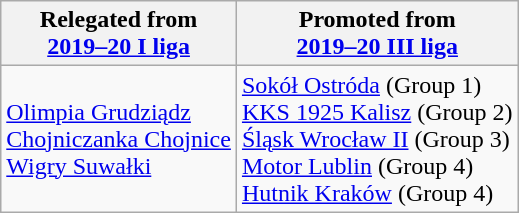<table class="wikitable">
<tr>
<th>Relegated from<br><a href='#'>2019–20 I liga</a></th>
<th>Promoted from<br><a href='#'>2019–20 III liga</a></th>
</tr>
<tr>
<td> <a href='#'>Olimpia Grudziądz</a><br> <a href='#'>Chojniczanka Chojnice</a><br> <a href='#'>Wigry Suwałki</a></td>
<td> <a href='#'>Sokół Ostróda</a> (Group 1)<br> <a href='#'>KKS 1925 Kalisz</a> (Group 2)<br> <a href='#'>Śląsk Wrocław II</a> (Group 3)<br> <a href='#'>Motor Lublin</a> (Group 4)<br> <a href='#'>Hutnik Kraków</a> (Group 4)</td>
</tr>
</table>
